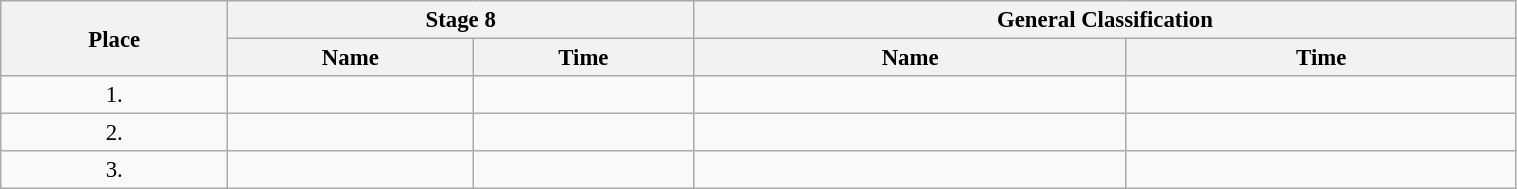<table class=wikitable style="font-size:95%" width="80%">
<tr>
<th rowspan="2">Place</th>
<th colspan="2">Stage 8</th>
<th colspan="2">General Classification</th>
</tr>
<tr>
<th>Name</th>
<th>Time</th>
<th>Name</th>
<th>Time</th>
</tr>
<tr>
<td align="center">1.</td>
<td></td>
<td></td>
<td></td>
<td></td>
</tr>
<tr>
<td align="center">2.</td>
<td></td>
<td></td>
<td></td>
<td></td>
</tr>
<tr>
<td align="center">3.</td>
<td></td>
<td></td>
<td></td>
<td></td>
</tr>
</table>
